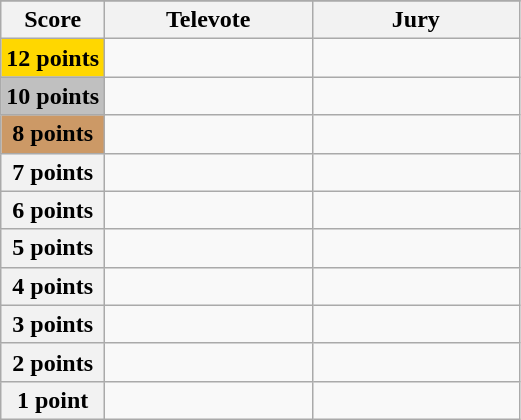<table class="wikitable">
<tr>
</tr>
<tr>
<th scope="col" width="20%">Score</th>
<th scope="col" width="40%">Televote</th>
<th scope="col" width="40%">Jury</th>
</tr>
<tr>
<th scope="row" style="background:gold">12 points</th>
<td></td>
<td></td>
</tr>
<tr>
<th scope="row" style="background:silver">10 points</th>
<td></td>
<td></td>
</tr>
<tr>
<th scope="row" style="background:#CC9966">8 points</th>
<td></td>
<td></td>
</tr>
<tr>
<th scope="row">7 points</th>
<td></td>
<td></td>
</tr>
<tr>
<th scope="row">6 points</th>
<td></td>
<td></td>
</tr>
<tr>
<th scope="row">5 points</th>
<td></td>
<td></td>
</tr>
<tr>
<th scope="row">4 points</th>
<td></td>
<td></td>
</tr>
<tr>
<th scope="row">3 points</th>
<td></td>
<td></td>
</tr>
<tr>
<th scope="row">2 points</th>
<td></td>
<td></td>
</tr>
<tr>
<th scope="row">1 point</th>
<td></td>
<td></td>
</tr>
</table>
